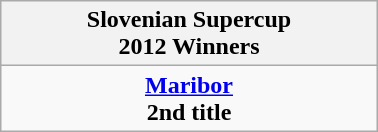<table class="wikitable" style="text-align: center; margin: 0 auto; width: 20%">
<tr>
<th>Slovenian Supercup <br>2012 Winners</th>
</tr>
<tr>
<td><strong><a href='#'>Maribor</a></strong><br><strong>2nd title</strong></td>
</tr>
</table>
